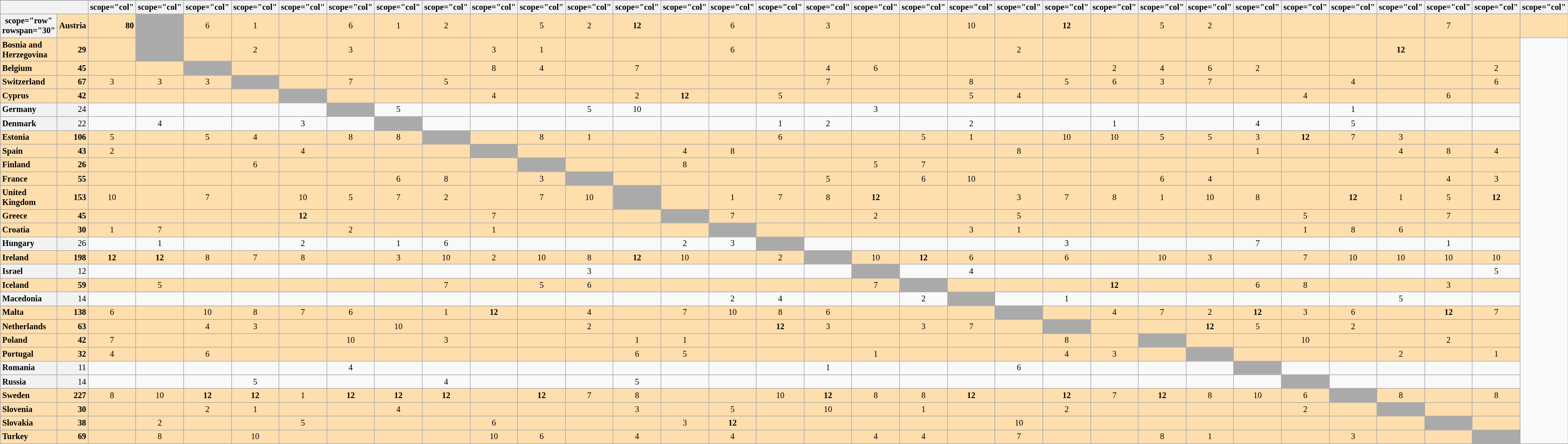<table class="wikitable plainrowheaders" style="text-align:center; font-size:85%">
<tr>
</tr>
<tr>
<th colspan="2"></th>
<th>scope="col" </th>
<th>scope="col" </th>
<th>scope="col" </th>
<th>scope="col" </th>
<th>scope="col" </th>
<th>scope="col" </th>
<th>scope="col" </th>
<th>scope="col" </th>
<th>scope="col" </th>
<th>scope="col" </th>
<th>scope="col" </th>
<th>scope="col" </th>
<th>scope="col" </th>
<th>scope="col" </th>
<th>scope="col" </th>
<th>scope="col" </th>
<th>scope="col" </th>
<th>scope="col" </th>
<th>scope="col" </th>
<th>scope="col" </th>
<th>scope="col" </th>
<th>scope="col" </th>
<th>scope="col" </th>
<th>scope="col" </th>
<th>scope="col" </th>
<th>scope="col" </th>
<th>scope="col" </th>
<th>scope="col" </th>
<th>scope="col" </th>
<th>scope="col" </th>
<th>scope="col" </th>
</tr>
<tr style="background:navajowhite;">
<th>scope="row" rowspan="30" </th>
<th scope="row" style="text-align:left; font-weight:bold; background:navajowhite;">Austria</th>
<td style="text-align:right; font-weight:bold;">80</td>
<td style="text-align:left; background:#aaa;"></td>
<td>6</td>
<td>1</td>
<td></td>
<td>6</td>
<td>1</td>
<td>2</td>
<td></td>
<td>5</td>
<td>2</td>
<td><strong>12</strong></td>
<td></td>
<td>6</td>
<td></td>
<td>3</td>
<td></td>
<td></td>
<td>10</td>
<td></td>
<td><strong>12</strong></td>
<td></td>
<td>5</td>
<td>2</td>
<td></td>
<td></td>
<td></td>
<td></td>
<td>7</td>
<td></td>
<td></td>
</tr>
<tr style="background:navajowhite;">
<th scope="row" style="text-align:left; font-weight:bold; background:navajowhite;">Bosnia and Herzegovina</th>
<td style="text-align:right; font-weight:bold;">29</td>
<td></td>
<td style="text-align:left; background:#aaa;"></td>
<td></td>
<td>2</td>
<td></td>
<td>3</td>
<td></td>
<td></td>
<td>3</td>
<td>1</td>
<td></td>
<td></td>
<td></td>
<td>6</td>
<td></td>
<td></td>
<td></td>
<td></td>
<td></td>
<td>2</td>
<td></td>
<td></td>
<td></td>
<td></td>
<td></td>
<td></td>
<td></td>
<td><strong>12</strong></td>
<td></td>
<td></td>
</tr>
<tr style="background:navajowhite;">
<th scope="row" style="text-align:left; font-weight:bold; background:navajowhite;">Belgium</th>
<td style="text-align:right; font-weight:bold;">45</td>
<td></td>
<td></td>
<td style="text-align:left; background:#aaa;"></td>
<td></td>
<td></td>
<td></td>
<td></td>
<td></td>
<td>8</td>
<td>4</td>
<td></td>
<td>7</td>
<td></td>
<td></td>
<td></td>
<td>4</td>
<td>6</td>
<td></td>
<td></td>
<td></td>
<td></td>
<td>2</td>
<td>4</td>
<td>6</td>
<td>2</td>
<td></td>
<td></td>
<td></td>
<td></td>
<td>2</td>
</tr>
<tr style="background:navajowhite;">
<th scope="row" style="text-align:left; font-weight:bold; background:navajowhite;">Switzerland</th>
<td style="text-align:right; font-weight:bold;">67</td>
<td>3</td>
<td>3</td>
<td>3</td>
<td style="text-align:left; background:#aaa;"></td>
<td></td>
<td>7</td>
<td></td>
<td>5</td>
<td></td>
<td></td>
<td></td>
<td></td>
<td></td>
<td></td>
<td></td>
<td>7</td>
<td></td>
<td></td>
<td>8</td>
<td></td>
<td>5</td>
<td>6</td>
<td>3</td>
<td>7</td>
<td></td>
<td></td>
<td>4</td>
<td></td>
<td></td>
<td>6</td>
</tr>
<tr style="background:navajowhite;">
<th scope="row" style="text-align:left; font-weight:bold; background:navajowhite;">Cyprus</th>
<td style="text-align:right; font-weight:bold;">42</td>
<td></td>
<td></td>
<td></td>
<td></td>
<td style="text-align:left; background:#aaa;"></td>
<td></td>
<td></td>
<td></td>
<td>4</td>
<td></td>
<td></td>
<td>2</td>
<td><strong>12</strong></td>
<td></td>
<td>5</td>
<td></td>
<td></td>
<td></td>
<td>5</td>
<td>4</td>
<td></td>
<td></td>
<td></td>
<td></td>
<td></td>
<td>4</td>
<td></td>
<td></td>
<td>6</td>
<td></td>
</tr>
<tr>
<th scope="row" style="text-align:left; background:#f2f2f2;">Germany</th>
<td style="text-align:right; background:#f2f2f2;">24</td>
<td></td>
<td></td>
<td></td>
<td></td>
<td></td>
<td style="text-align:left; background:#aaa;"></td>
<td>5</td>
<td></td>
<td></td>
<td></td>
<td>5</td>
<td>10</td>
<td></td>
<td></td>
<td></td>
<td></td>
<td>3</td>
<td></td>
<td></td>
<td></td>
<td></td>
<td></td>
<td></td>
<td></td>
<td></td>
<td></td>
<td>1</td>
<td></td>
<td></td>
<td></td>
</tr>
<tr>
<th scope="row" style="text-align:left; background:#f2f2f2;">Denmark</th>
<td style="text-align:right; background:#f2f2f2;">22</td>
<td></td>
<td>4</td>
<td></td>
<td></td>
<td>3</td>
<td></td>
<td style="text-align:left; background:#aaa;"></td>
<td></td>
<td></td>
<td></td>
<td></td>
<td></td>
<td></td>
<td></td>
<td>1</td>
<td>2</td>
<td></td>
<td></td>
<td>2</td>
<td></td>
<td></td>
<td>1</td>
<td></td>
<td></td>
<td>4</td>
<td></td>
<td>5</td>
<td></td>
<td></td>
<td></td>
</tr>
<tr style="background:navajowhite;">
<th scope="row" style="text-align:left; font-weight:bold; background:navajowhite;">Estonia</th>
<td style="text-align:right; font-weight:bold;">106</td>
<td>5</td>
<td></td>
<td>5</td>
<td>4</td>
<td></td>
<td>8</td>
<td>8</td>
<td style="text-align:left; background:#aaa;"></td>
<td></td>
<td>8</td>
<td>1</td>
<td></td>
<td></td>
<td></td>
<td>6</td>
<td></td>
<td></td>
<td>5</td>
<td>1</td>
<td></td>
<td>10</td>
<td>10</td>
<td>5</td>
<td>5</td>
<td>3</td>
<td><strong>12</strong></td>
<td>7</td>
<td>3</td>
<td></td>
<td></td>
</tr>
<tr style="background:navajowhite;">
<th scope="row" style="text-align:left; font-weight:bold; background:navajowhite;">Spain</th>
<td style="text-align:right; font-weight:bold;">43</td>
<td>2</td>
<td></td>
<td></td>
<td></td>
<td>4</td>
<td></td>
<td></td>
<td></td>
<td style="text-align:left; background:#aaa;"></td>
<td></td>
<td></td>
<td></td>
<td>4</td>
<td>8</td>
<td></td>
<td></td>
<td></td>
<td></td>
<td></td>
<td>8</td>
<td></td>
<td></td>
<td></td>
<td></td>
<td>1</td>
<td></td>
<td></td>
<td>4</td>
<td>8</td>
<td>4</td>
</tr>
<tr style="background:navajowhite;">
<th scope="row" style="text-align:left; font-weight:bold; background:navajowhite;">Finland</th>
<td style="text-align:right; font-weight:bold;">26</td>
<td></td>
<td></td>
<td></td>
<td>6</td>
<td></td>
<td></td>
<td></td>
<td></td>
<td></td>
<td style="text-align:left; background:#aaa;"></td>
<td></td>
<td></td>
<td>8</td>
<td></td>
<td></td>
<td></td>
<td>5</td>
<td>7</td>
<td></td>
<td></td>
<td></td>
<td></td>
<td></td>
<td></td>
<td></td>
<td></td>
<td></td>
<td></td>
<td></td>
<td></td>
</tr>
<tr style="background:navajowhite;">
<th scope="row" style="text-align:left; font-weight:bold; background:navajowhite;">France</th>
<td style="text-align:right; font-weight:bold;">55</td>
<td></td>
<td></td>
<td></td>
<td></td>
<td></td>
<td></td>
<td>6</td>
<td>8</td>
<td></td>
<td>3</td>
<td style="text-align:left; background:#aaa;"></td>
<td></td>
<td></td>
<td></td>
<td></td>
<td>5</td>
<td></td>
<td>6</td>
<td>10</td>
<td></td>
<td></td>
<td></td>
<td>6</td>
<td>4</td>
<td></td>
<td></td>
<td></td>
<td></td>
<td>4</td>
<td>3</td>
</tr>
<tr style="background:navajowhite;">
<th scope="row" style="text-align:left; font-weight:bold; background:navajowhite;">United Kingdom</th>
<td style="text-align:right; font-weight:bold;">153</td>
<td>10</td>
<td></td>
<td>7</td>
<td></td>
<td>10</td>
<td>5</td>
<td>7</td>
<td>2</td>
<td></td>
<td>7</td>
<td>10</td>
<td style="text-align:left; background:#aaa;"></td>
<td></td>
<td>1</td>
<td>7</td>
<td>8</td>
<td><strong>12</strong></td>
<td></td>
<td></td>
<td>3</td>
<td>7</td>
<td>8</td>
<td>1</td>
<td>10</td>
<td>8</td>
<td></td>
<td><strong>12</strong></td>
<td>1</td>
<td>5</td>
<td><strong>12</strong></td>
</tr>
<tr style="background:navajowhite;">
<th scope="row" style="text-align:left; font-weight:bold; background:navajowhite;">Greece</th>
<td style="text-align:right; font-weight:bold;">45</td>
<td></td>
<td></td>
<td></td>
<td></td>
<td><strong>12</strong></td>
<td></td>
<td></td>
<td></td>
<td>7</td>
<td></td>
<td></td>
<td></td>
<td style="text-align:left; background:#aaa;"></td>
<td>7</td>
<td></td>
<td></td>
<td>2</td>
<td></td>
<td></td>
<td>5</td>
<td></td>
<td></td>
<td></td>
<td></td>
<td></td>
<td>5</td>
<td></td>
<td></td>
<td>7</td>
<td></td>
</tr>
<tr style="background:navajowhite;">
<th scope="row" style="text-align:left; font-weight:bold; background:navajowhite;">Croatia</th>
<td style="text-align:right; font-weight:bold;">30</td>
<td>1</td>
<td>7</td>
<td></td>
<td></td>
<td></td>
<td>2</td>
<td></td>
<td></td>
<td>1</td>
<td></td>
<td></td>
<td></td>
<td></td>
<td style="text-align:left; background:#aaa;"></td>
<td></td>
<td></td>
<td></td>
<td></td>
<td>3</td>
<td>1</td>
<td></td>
<td></td>
<td></td>
<td></td>
<td></td>
<td>1</td>
<td>8</td>
<td>6</td>
<td></td>
<td></td>
</tr>
<tr>
<th scope="row" style="text-align:left; background:#f2f2f2;">Hungary</th>
<td style="text-align:right; background:#f2f2f2;">26</td>
<td></td>
<td>1</td>
<td></td>
<td></td>
<td>2</td>
<td></td>
<td>1</td>
<td>6</td>
<td></td>
<td></td>
<td></td>
<td></td>
<td>2</td>
<td>3</td>
<td style="text-align:left; background:#aaa;"></td>
<td></td>
<td></td>
<td></td>
<td></td>
<td></td>
<td>3</td>
<td></td>
<td></td>
<td></td>
<td>7</td>
<td></td>
<td></td>
<td></td>
<td>1</td>
<td></td>
</tr>
<tr style="background:navajowhite;">
<th scope="row" style="text-align:left; font-weight:bold; background:navajowhite;">Ireland</th>
<td style="text-align:right; font-weight:bold;">198</td>
<td><strong>12</strong></td>
<td><strong>12</strong></td>
<td>8</td>
<td>7</td>
<td>8</td>
<td></td>
<td>3</td>
<td>10</td>
<td>2</td>
<td>10</td>
<td>8</td>
<td><strong>12</strong></td>
<td>10</td>
<td></td>
<td>2</td>
<td style="text-align:left; background:#aaa;"></td>
<td>10</td>
<td><strong>12</strong></td>
<td>6</td>
<td></td>
<td>6</td>
<td></td>
<td>10</td>
<td>3</td>
<td></td>
<td>7</td>
<td>10</td>
<td>10</td>
<td>10</td>
<td>10</td>
</tr>
<tr>
<th scope="row" style="text-align:left; background:#f2f2f2;">Israel</th>
<td style="text-align:right; background:#f2f2f2;">12</td>
<td></td>
<td></td>
<td></td>
<td></td>
<td></td>
<td></td>
<td></td>
<td></td>
<td></td>
<td></td>
<td>3</td>
<td></td>
<td></td>
<td></td>
<td></td>
<td></td>
<td style="text-align:left; background:#aaa;"></td>
<td></td>
<td>4</td>
<td></td>
<td></td>
<td></td>
<td></td>
<td></td>
<td></td>
<td></td>
<td></td>
<td></td>
<td></td>
<td>5</td>
</tr>
<tr style="background:navajowhite;">
<th scope="row" style="text-align:left; font-weight:bold; background:navajowhite;">Iceland</th>
<td style="text-align:right; font-weight:bold;">59</td>
<td></td>
<td>5</td>
<td></td>
<td></td>
<td></td>
<td></td>
<td></td>
<td>7</td>
<td></td>
<td>5</td>
<td>6</td>
<td></td>
<td></td>
<td></td>
<td></td>
<td></td>
<td>7</td>
<td style="text-align:left; background:#aaa;"></td>
<td></td>
<td></td>
<td></td>
<td><strong>12</strong></td>
<td></td>
<td></td>
<td>6</td>
<td>8</td>
<td></td>
<td></td>
<td>3</td>
<td></td>
</tr>
<tr>
<th scope="row" style="text-align:left; background:#f2f2f2;">Macedonia</th>
<td style="text-align:right; background:#f2f2f2;">14</td>
<td></td>
<td></td>
<td></td>
<td></td>
<td></td>
<td></td>
<td></td>
<td></td>
<td></td>
<td></td>
<td></td>
<td></td>
<td></td>
<td>2</td>
<td>4</td>
<td></td>
<td></td>
<td>2</td>
<td style="text-align:left; background:#aaa;"></td>
<td></td>
<td>1</td>
<td></td>
<td></td>
<td></td>
<td></td>
<td></td>
<td></td>
<td>5</td>
<td></td>
<td></td>
</tr>
<tr style="background:navajowhite;">
<th scope="row" style="text-align:left; font-weight:bold; background:navajowhite;">Malta</th>
<td style="text-align:right; font-weight:bold;">138</td>
<td>6</td>
<td></td>
<td>10</td>
<td>8</td>
<td>7</td>
<td>6</td>
<td></td>
<td>1</td>
<td><strong>12</strong></td>
<td></td>
<td>4</td>
<td></td>
<td>7</td>
<td>10</td>
<td>8</td>
<td>6</td>
<td></td>
<td></td>
<td></td>
<td style="text-align:left; background:#aaa;"></td>
<td></td>
<td>4</td>
<td>7</td>
<td>2</td>
<td><strong>12</strong></td>
<td>3</td>
<td>6</td>
<td></td>
<td><strong>12</strong></td>
<td>7</td>
</tr>
<tr style="background:navajowhite;">
<th scope="row" style="text-align:left; font-weight:bold; background:navajowhite;">Netherlands</th>
<td style="text-align:right; font-weight:bold;">63</td>
<td></td>
<td></td>
<td>4</td>
<td>3</td>
<td></td>
<td></td>
<td>10</td>
<td></td>
<td></td>
<td></td>
<td>2</td>
<td></td>
<td></td>
<td></td>
<td><strong>12</strong></td>
<td>3</td>
<td></td>
<td>3</td>
<td>7</td>
<td></td>
<td style="text-align:left; background:#aaa;"></td>
<td></td>
<td></td>
<td><strong>12</strong></td>
<td>5</td>
<td></td>
<td>2</td>
<td></td>
<td></td>
<td></td>
</tr>
<tr style="background:navajowhite;">
<th scope="row" style="text-align:left; font-weight:bold; background:navajowhite;">Poland</th>
<td style="text-align:right; font-weight:bold;">42</td>
<td>7</td>
<td></td>
<td></td>
<td></td>
<td></td>
<td>10</td>
<td></td>
<td>3</td>
<td></td>
<td></td>
<td></td>
<td>1</td>
<td>1</td>
<td></td>
<td></td>
<td></td>
<td></td>
<td></td>
<td></td>
<td></td>
<td>8</td>
<td></td>
<td style="text-align:left; background:#aaa;"></td>
<td></td>
<td></td>
<td>10</td>
<td></td>
<td></td>
<td>2</td>
<td></td>
</tr>
<tr style="background:navajowhite;">
<th scope="row" style="text-align:left; font-weight:bold; background:navajowhite;">Portugal</th>
<td style="text-align:right; font-weight:bold;">32</td>
<td>4</td>
<td></td>
<td>6</td>
<td></td>
<td></td>
<td></td>
<td></td>
<td></td>
<td></td>
<td></td>
<td></td>
<td>6</td>
<td>5</td>
<td></td>
<td></td>
<td></td>
<td>1</td>
<td></td>
<td></td>
<td></td>
<td>4</td>
<td>3</td>
<td></td>
<td style="text-align:left; background:#aaa;"></td>
<td></td>
<td></td>
<td></td>
<td>2</td>
<td></td>
<td>1</td>
</tr>
<tr>
<th scope="row" style="text-align:left; background:#f2f2f2;">Romania</th>
<td style="text-align:right; background:#f2f2f2;">11</td>
<td></td>
<td></td>
<td></td>
<td></td>
<td></td>
<td>4</td>
<td></td>
<td></td>
<td></td>
<td></td>
<td></td>
<td></td>
<td></td>
<td></td>
<td></td>
<td>1</td>
<td></td>
<td></td>
<td></td>
<td>6</td>
<td></td>
<td></td>
<td></td>
<td></td>
<td style="text-align:left; background:#aaa;"></td>
<td></td>
<td></td>
<td></td>
<td></td>
<td></td>
</tr>
<tr>
<th scope="row" style="text-align:left; background:#f2f2f2;">Russia</th>
<td style="text-align:right; background:#f2f2f2;">14</td>
<td></td>
<td></td>
<td></td>
<td>5</td>
<td></td>
<td></td>
<td></td>
<td>4</td>
<td></td>
<td></td>
<td></td>
<td>5</td>
<td></td>
<td></td>
<td></td>
<td></td>
<td></td>
<td></td>
<td></td>
<td></td>
<td></td>
<td></td>
<td></td>
<td></td>
<td></td>
<td style="text-align:left; background:#aaa;"></td>
<td></td>
<td></td>
<td></td>
<td></td>
</tr>
<tr style="background:navajowhite;">
<th scope="row" style="text-align:left; font-weight:bold; background:navajowhite;">Sweden</th>
<td style="text-align:right; font-weight:bold;">227</td>
<td>8</td>
<td>10</td>
<td><strong>12</strong></td>
<td><strong>12</strong></td>
<td>1</td>
<td><strong>12</strong></td>
<td><strong>12</strong></td>
<td><strong>12</strong></td>
<td></td>
<td><strong>12</strong></td>
<td>7</td>
<td>8</td>
<td></td>
<td></td>
<td>10</td>
<td><strong>12</strong></td>
<td>8</td>
<td>8</td>
<td><strong>12</strong></td>
<td></td>
<td><strong>12</strong></td>
<td>7</td>
<td><strong>12</strong></td>
<td>8</td>
<td>10</td>
<td>6</td>
<td style="text-align:left; background:#aaa;"></td>
<td>8</td>
<td></td>
<td>8</td>
</tr>
<tr style="background:navajowhite;">
<th scope="row" style="text-align:left; font-weight:bold; background:navajowhite;">Slovenia</th>
<td style="text-align:right; font-weight:bold;">30</td>
<td></td>
<td></td>
<td>2</td>
<td>1</td>
<td></td>
<td></td>
<td>4</td>
<td></td>
<td></td>
<td></td>
<td></td>
<td>3</td>
<td></td>
<td>5</td>
<td></td>
<td>10</td>
<td></td>
<td>1</td>
<td></td>
<td></td>
<td>2</td>
<td></td>
<td></td>
<td></td>
<td></td>
<td>2</td>
<td></td>
<td style="text-align:left; background:#aaa;"></td>
<td></td>
<td></td>
</tr>
<tr style="background:navajowhite;">
<th scope="row" style="text-align:left; font-weight:bold; background:navajowhite;">Slovakia</th>
<td style="text-align:right; font-weight:bold;">38</td>
<td></td>
<td>2</td>
<td></td>
<td></td>
<td>5</td>
<td></td>
<td></td>
<td></td>
<td>6</td>
<td></td>
<td></td>
<td></td>
<td>3</td>
<td><strong>12</strong></td>
<td></td>
<td></td>
<td></td>
<td></td>
<td></td>
<td>10</td>
<td></td>
<td></td>
<td></td>
<td></td>
<td></td>
<td></td>
<td></td>
<td></td>
<td style="text-align:left; background:#aaa;"></td>
<td></td>
</tr>
<tr style="background:navajowhite;">
<th scope="row" style="text-align:left; font-weight:bold; background:navajowhite;">Turkey</th>
<td style="text-align:right; font-weight:bold;">69</td>
<td></td>
<td>8</td>
<td></td>
<td>10</td>
<td></td>
<td></td>
<td></td>
<td></td>
<td>10</td>
<td>6</td>
<td></td>
<td>4</td>
<td></td>
<td>4</td>
<td></td>
<td></td>
<td>4</td>
<td>4</td>
<td></td>
<td>7</td>
<td></td>
<td></td>
<td>8</td>
<td>1</td>
<td></td>
<td></td>
<td>3</td>
<td></td>
<td></td>
<td style="text-align:left; background:#aaa;"></td>
</tr>
</table>
